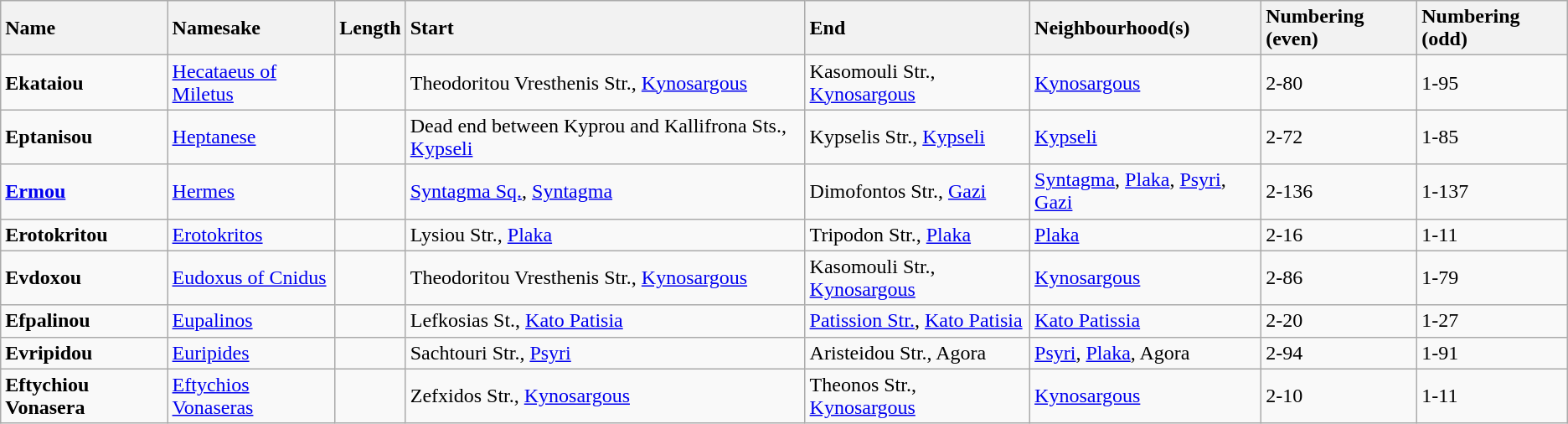<table class="wikitable sortable">
<tr>
<th style="text-align:left;">Name</th>
<th style="text-align:left;">Namesake</th>
<th style="text-align:left;">Length</th>
<th style="text-align:left;">Start</th>
<th style="text-align:left;">End</th>
<th style="text-align:left;">Neighbourhood(s)</th>
<th style="text-align:left;">Numbering (even)</th>
<th style="text-align:left;">Numbering (odd)</th>
</tr>
<tr class="sort">
<td><strong>Ekataiou</strong><br></td>
<td><a href='#'>Hecataeus of Miletus</a></td>
<td></td>
<td>Theodoritou Vresthenis Str., <a href='#'>Kynosargous</a></td>
<td>Kasomouli Str., <a href='#'>Kynosargous</a></td>
<td><a href='#'>Kynosargous</a></td>
<td>2-80</td>
<td>1-95</td>
</tr>
<tr>
<td><strong>Eptanisou</strong><br></td>
<td><a href='#'>Heptanese</a></td>
<td></td>
<td>Dead end between Kyprou and Kallifrona Sts., <a href='#'>Kypseli</a></td>
<td>Kypselis Str., <a href='#'>Kypseli</a></td>
<td><a href='#'>Kypseli</a></td>
<td>2-72</td>
<td>1-85</td>
</tr>
<tr>
<td><strong><a href='#'>Ermou</a></strong><br></td>
<td><a href='#'>Hermes</a></td>
<td></td>
<td><a href='#'>Syntagma Sq.</a>, <a href='#'>Syntagma</a></td>
<td>Dimofontos Str., <a href='#'>Gazi</a></td>
<td><a href='#'>Syntagma</a>, <a href='#'>Plaka</a>, <a href='#'>Psyri</a>, <a href='#'>Gazi</a></td>
<td>2-136</td>
<td>1-137</td>
</tr>
<tr>
<td><strong>Erotokritou</strong><br></td>
<td><a href='#'>Erotokritos</a></td>
<td></td>
<td>Lysiou Str., <a href='#'>Plaka</a></td>
<td>Tripodon Str., <a href='#'>Plaka</a></td>
<td><a href='#'>Plaka</a></td>
<td>2-16</td>
<td>1-11</td>
</tr>
<tr>
<td><strong>Evdoxou</strong><br></td>
<td><a href='#'>Eudoxus of Cnidus</a></td>
<td></td>
<td>Theodoritou Vresthenis Str., <a href='#'>Kynosargous</a></td>
<td>Kasomouli Str., <a href='#'>Kynosargous</a></td>
<td><a href='#'>Kynosargous</a></td>
<td>2-86</td>
<td>1-79</td>
</tr>
<tr>
<td><strong>Efpalinou</strong><br></td>
<td><a href='#'>Eupalinos</a></td>
<td></td>
<td>Lefkosias St., <a href='#'>Kato Patisia</a></td>
<td><a href='#'>Patission Str.</a>, <a href='#'>Kato Patisia</a></td>
<td><a href='#'>Kato Patissia</a></td>
<td>2-20</td>
<td>1-27</td>
</tr>
<tr>
<td><strong>Evripidou</strong><br></td>
<td><a href='#'>Euripides</a></td>
<td></td>
<td>Sachtouri Str., <a href='#'>Psyri</a></td>
<td>Aristeidou Str., Agora</td>
<td><a href='#'>Psyri</a>, <a href='#'>Plaka</a>, Agora</td>
<td>2-94</td>
<td>1-91</td>
</tr>
<tr>
<td><strong>Eftychiou Vonasera</strong><br></td>
<td><a href='#'>Eftychios Vonaseras</a></td>
<td></td>
<td>Zefxidos Str., <a href='#'>Kynosargous</a></td>
<td>Theonos Str., <a href='#'>Kynosargous</a></td>
<td><a href='#'>Kynosargous</a></td>
<td>2-10</td>
<td>1-11</td>
</tr>
</table>
